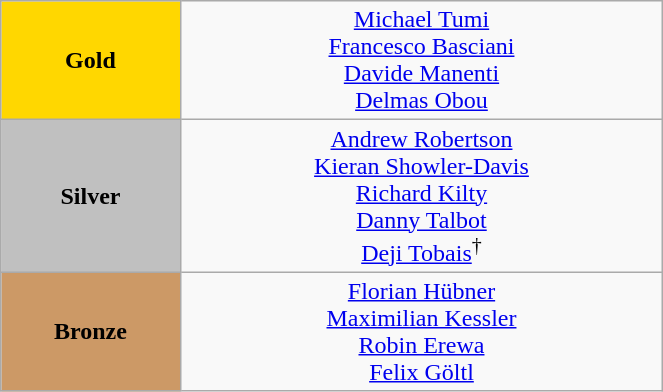<table class="wikitable" style="text-align:center; " width="35%">
<tr>
<td bgcolor="gold"><strong>Gold</strong></td>
<td><a href='#'>Michael Tumi</a><br><a href='#'>Francesco Basciani</a><br><a href='#'>Davide Manenti</a><br><a href='#'>Delmas Obou</a><br>  <small><em></em></small></td>
</tr>
<tr>
<td bgcolor="silver"><strong>Silver</strong></td>
<td><a href='#'>Andrew Robertson</a><br><a href='#'>Kieran Showler-Davis</a><br><a href='#'>Richard Kilty</a><br><a href='#'>Danny Talbot</a><br><a href='#'>Deji Tobais</a><sup>†</sup><br>  <small><em></em></small></td>
</tr>
<tr>
<td bgcolor="CC9966"><strong>Bronze</strong></td>
<td><a href='#'>Florian Hübner</a><br><a href='#'>Maximilian Kessler</a><br><a href='#'>Robin Erewa</a><br><a href='#'>Felix Göltl</a><br>  <small><em></em></small></td>
</tr>
</table>
